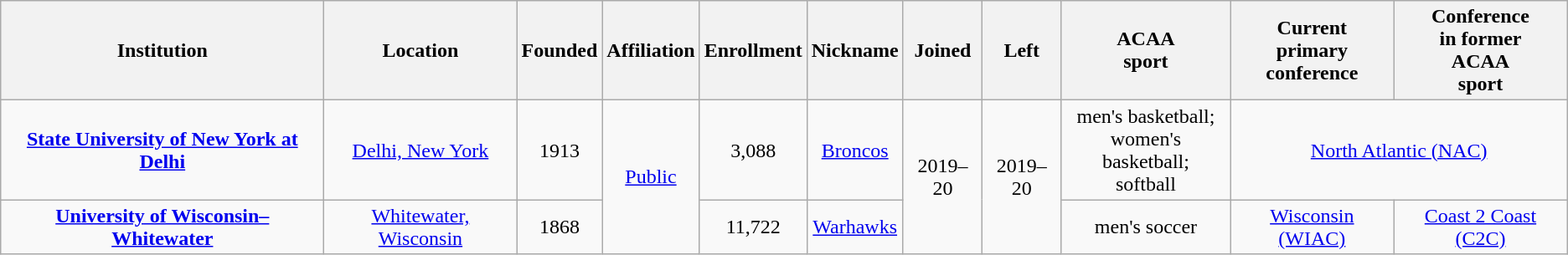<table class="wikitable sortable" style="text-align:center">
<tr>
<th>Institution</th>
<th>Location</th>
<th>Founded</th>
<th>Affiliation</th>
<th>Enrollment</th>
<th>Nickname</th>
<th>Joined</th>
<th>Left</th>
<th>ACAA<br>sport</th>
<th>Current<br>primary<br>conference</th>
<th>Conference<br>in former<br>ACAA<br>sport</th>
</tr>
<tr>
<td><strong><a href='#'>State University of New York at Delhi</a></strong></td>
<td><a href='#'>Delhi, New York</a></td>
<td>1913</td>
<td rowspan="2"><a href='#'>Public</a></td>
<td>3,088</td>
<td><a href='#'>Broncos</a></td>
<td rowspan="2">2019–20</td>
<td rowspan="2">2019–20</td>
<td>men's basketball;<br>women's basketball;<br>softball</td>
<td colspan="2"><a href='#'>North Atlantic (NAC)</a></td>
</tr>
<tr>
<td><strong><a href='#'>University of Wisconsin–Whitewater</a></strong></td>
<td><a href='#'>Whitewater, Wisconsin</a></td>
<td>1868</td>
<td>11,722</td>
<td><a href='#'>Warhawks</a></td>
<td>men's soccer</td>
<td><a href='#'>Wisconsin (WIAC)</a></td>
<td><a href='#'>Coast 2 Coast (C2C)</a></td>
</tr>
</table>
